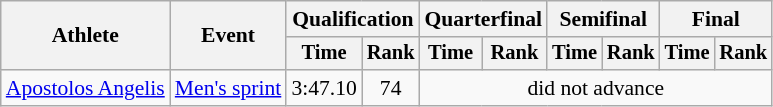<table class="wikitable" style="font-size:90%">
<tr>
<th rowspan="2">Athlete</th>
<th rowspan="2">Event</th>
<th colspan="2">Qualification</th>
<th colspan="2">Quarterfinal</th>
<th colspan="2">Semifinal</th>
<th colspan="2">Final</th>
</tr>
<tr style="font-size:95%">
<th>Time</th>
<th>Rank</th>
<th>Time</th>
<th>Rank</th>
<th>Time</th>
<th>Rank</th>
<th>Time</th>
<th>Rank</th>
</tr>
<tr align=center>
<td align=left><a href='#'>Apostolos Angelis</a></td>
<td align=left><a href='#'>Men's sprint</a></td>
<td>3:47.10</td>
<td>74</td>
<td colspan=6>did not advance</td>
</tr>
</table>
